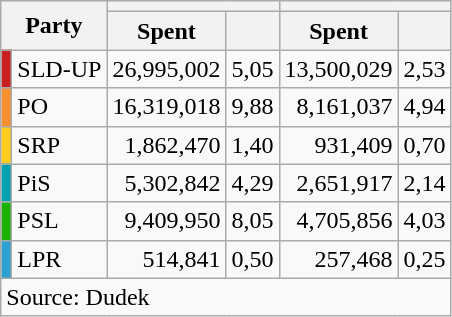<table class="wikitable sortable" style="text-align:right">
<tr>
<th colspan=2 rowspan=2>Party</th>
<th colspan=2></th>
<th colspan=2></th>
</tr>
<tr>
<th align=center>Spent</th>
<th align=center></th>
<th align=center>Spent</th>
<th align=center></th>
</tr>
<tr>
<td style="background: #CA2021"></td>
<td align=left>SLD-UP</td>
<td>26,995,002</td>
<td>5,05</td>
<td>13,500,029</td>
<td>2,53</td>
</tr>
<tr>
<td style="background: #F68F2D"></td>
<td align=left>PO</td>
<td>16,319,018</td>
<td>9,88</td>
<td>8,161,037</td>
<td>4,94</td>
</tr>
<tr>
<td style="background: #FFCD1A"></td>
<td align=left>SRP</td>
<td>1,862,470</td>
<td>1,40</td>
<td>931,409</td>
<td>0,70</td>
</tr>
<tr>
<td style="background: #00a1b0"></td>
<td align=left>PiS</td>
<td>5,302,842</td>
<td>4,29</td>
<td>2,651,917</td>
<td>2,14</td>
</tr>
<tr>
<td style="background: #1BB100"></td>
<td align=left>PSL</td>
<td>9,409,950</td>
<td>8,05</td>
<td>4,705,856</td>
<td>4,03</td>
</tr>
<tr>
<td style="background: #2DA0D2"></td>
<td align=left>LPR</td>
<td>514,841</td>
<td>0,50</td>
<td>257,468</td>
<td>0,25</td>
</tr>
<tr class=sortbottom>
<td colspan=6 align=left>Source: Dudek</td>
</tr>
</table>
